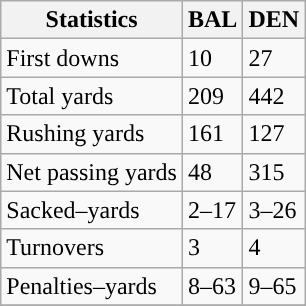<table class="wikitable" style="float: left;">
<tr>
<th>Statistics</th>
<th>BAL</th>
<th>DEN</th>
</tr>
<tr>
<td>First downs</td>
<td>10</td>
<td>27</td>
</tr>
<tr>
<td>Total yards</td>
<td>209</td>
<td>442</td>
</tr>
<tr>
<td>Rushing yards</td>
<td>161</td>
<td>127</td>
</tr>
<tr>
<td>Net passing yards</td>
<td>48</td>
<td>315</td>
</tr>
<tr>
<td>Sacked–yards</td>
<td>2–17</td>
<td>3–26</td>
</tr>
<tr>
<td>Turnovers</td>
<td>3</td>
<td>4</td>
</tr>
<tr>
<td>Penalties–yards</td>
<td>8–63</td>
<td>9–65</td>
</tr>
<tr>
</tr>
</table>
